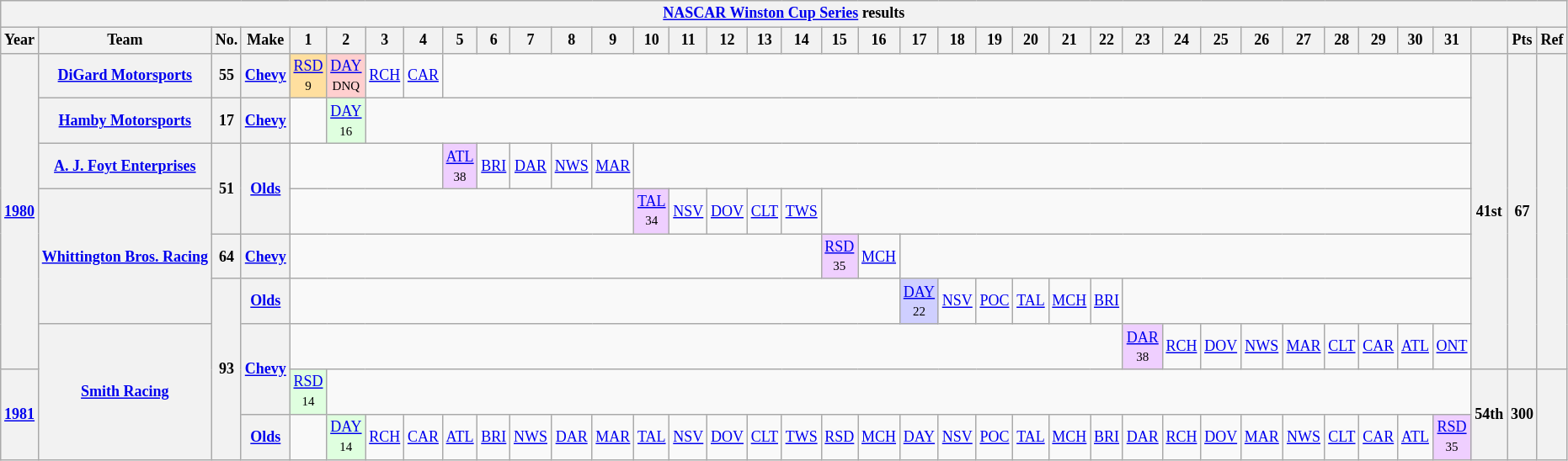<table class="wikitable" style="text-align:center; font-size:75%">
<tr>
<th colspan=45><a href='#'>NASCAR Winston Cup Series</a> results</th>
</tr>
<tr>
<th>Year</th>
<th>Team</th>
<th>No.</th>
<th>Make</th>
<th>1</th>
<th>2</th>
<th>3</th>
<th>4</th>
<th>5</th>
<th>6</th>
<th>7</th>
<th>8</th>
<th>9</th>
<th>10</th>
<th>11</th>
<th>12</th>
<th>13</th>
<th>14</th>
<th>15</th>
<th>16</th>
<th>17</th>
<th>18</th>
<th>19</th>
<th>20</th>
<th>21</th>
<th>22</th>
<th>23</th>
<th>24</th>
<th>25</th>
<th>26</th>
<th>27</th>
<th>28</th>
<th>29</th>
<th>30</th>
<th>31</th>
<th></th>
<th>Pts</th>
<th>Ref</th>
</tr>
<tr>
<th rowspan=7><a href='#'>1980</a></th>
<th><a href='#'>DiGard Motorsports</a></th>
<th>55</th>
<th><a href='#'>Chevy</a></th>
<td style="background:#FFDF9F;"><a href='#'>RSD</a><br><small>9</small></td>
<td style="background:#FFCFCF;"><a href='#'>DAY</a><br><small>DNQ</small></td>
<td><a href='#'>RCH</a></td>
<td><a href='#'>CAR</a></td>
<td colspan=27></td>
<th rowspan=7>41st</th>
<th rowspan=7>67</th>
<th rowspan=7></th>
</tr>
<tr>
<th><a href='#'>Hamby Motorsports</a></th>
<th>17</th>
<th><a href='#'>Chevy</a></th>
<td></td>
<td style="background:#DFFFDF;"><a href='#'>DAY</a><br><small>16</small></td>
<td colspan=29></td>
</tr>
<tr>
<th><a href='#'>A. J. Foyt Enterprises</a></th>
<th rowspan=2>51</th>
<th rowspan=2><a href='#'>Olds</a></th>
<td colspan=4></td>
<td style="background:#EFCFFF;"><a href='#'>ATL</a><br><small>38</small></td>
<td><a href='#'>BRI</a></td>
<td><a href='#'>DAR</a></td>
<td><a href='#'>NWS</a></td>
<td><a href='#'>MAR</a></td>
<td colspan=22></td>
</tr>
<tr>
<th rowspan=3><a href='#'>Whittington Bros. Racing</a></th>
<td colspan=9></td>
<td style="background:#EFCFFF;"><a href='#'>TAL</a><br><small>34</small></td>
<td><a href='#'>NSV</a></td>
<td><a href='#'>DOV</a></td>
<td><a href='#'>CLT</a></td>
<td><a href='#'>TWS</a></td>
<td colspan=17></td>
</tr>
<tr>
<th>64</th>
<th><a href='#'>Chevy</a></th>
<td colspan=14></td>
<td style="background:#EFCFFF;"><a href='#'>RSD</a><br><small>35</small></td>
<td><a href='#'>MCH</a></td>
<td colspan=15></td>
</tr>
<tr>
<th rowspan=4>93</th>
<th><a href='#'>Olds</a></th>
<td colspan=16></td>
<td style="background:#CFCFFF;"><a href='#'>DAY</a><br><small>22</small></td>
<td><a href='#'>NSV</a></td>
<td><a href='#'>POC</a></td>
<td><a href='#'>TAL</a></td>
<td><a href='#'>MCH</a></td>
<td><a href='#'>BRI</a></td>
<td colspan=9></td>
</tr>
<tr>
<th rowspan=3><a href='#'>Smith Racing</a></th>
<th rowspan=2><a href='#'>Chevy</a></th>
<td colspan=22></td>
<td style="background:#EFCFFF;"><a href='#'>DAR</a><br><small>38</small></td>
<td><a href='#'>RCH</a></td>
<td><a href='#'>DOV</a></td>
<td><a href='#'>NWS</a></td>
<td><a href='#'>MAR</a></td>
<td><a href='#'>CLT</a></td>
<td><a href='#'>CAR</a></td>
<td><a href='#'>ATL</a></td>
<td><a href='#'>ONT</a></td>
</tr>
<tr>
<th rowspan=2><a href='#'>1981</a></th>
<td style="background:#DFFFDF;"><a href='#'>RSD</a><br><small>14</small></td>
<td colspan=30></td>
<th rowspan=2>54th</th>
<th rowspan=2>300</th>
<th rowspan=2></th>
</tr>
<tr>
<th><a href='#'>Olds</a></th>
<td></td>
<td style="background:#DFFFDF;"><a href='#'>DAY</a><br><small>14</small></td>
<td><a href='#'>RCH</a></td>
<td><a href='#'>CAR</a></td>
<td><a href='#'>ATL</a></td>
<td><a href='#'>BRI</a></td>
<td><a href='#'>NWS</a></td>
<td><a href='#'>DAR</a></td>
<td><a href='#'>MAR</a></td>
<td><a href='#'>TAL</a></td>
<td><a href='#'>NSV</a></td>
<td><a href='#'>DOV</a></td>
<td><a href='#'>CLT</a></td>
<td><a href='#'>TWS</a></td>
<td><a href='#'>RSD</a></td>
<td><a href='#'>MCH</a></td>
<td><a href='#'>DAY</a></td>
<td><a href='#'>NSV</a></td>
<td><a href='#'>POC</a></td>
<td><a href='#'>TAL</a></td>
<td><a href='#'>MCH</a></td>
<td><a href='#'>BRI</a></td>
<td><a href='#'>DAR</a></td>
<td><a href='#'>RCH</a></td>
<td><a href='#'>DOV</a></td>
<td><a href='#'>MAR</a></td>
<td><a href='#'>NWS</a></td>
<td><a href='#'>CLT</a></td>
<td><a href='#'>CAR</a></td>
<td><a href='#'>ATL</a></td>
<td style="background:#EFCFFF;"><a href='#'>RSD</a><br><small>35</small></td>
</tr>
</table>
